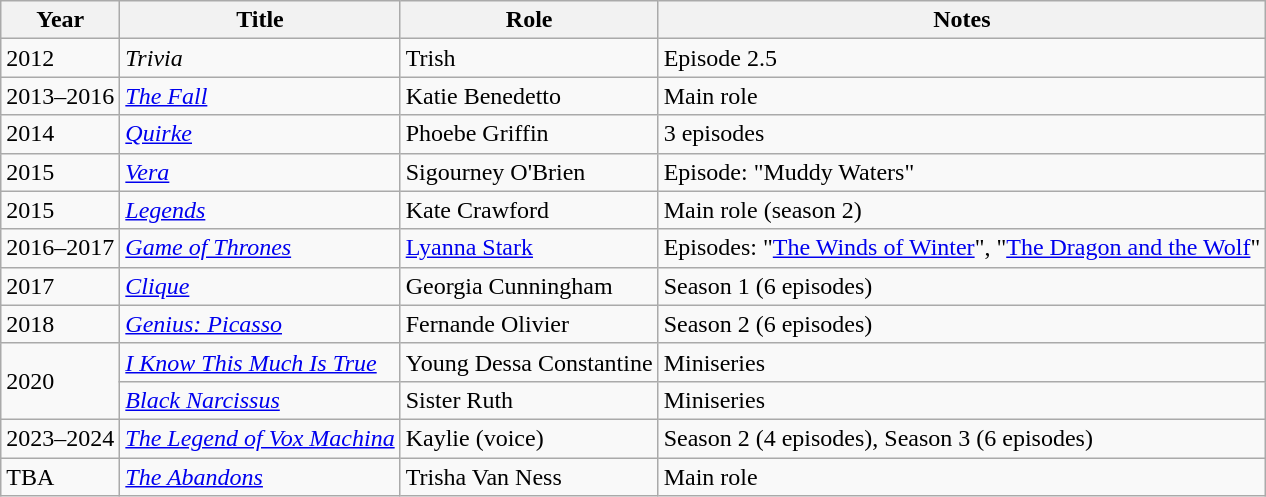<table class="wikitable sortable">
<tr>
<th>Year</th>
<th>Title</th>
<th>Role</th>
<th class="unsortable">Notes</th>
</tr>
<tr>
<td>2012</td>
<td><em>Trivia</em></td>
<td>Trish</td>
<td>Episode 2.5</td>
</tr>
<tr>
<td>2013–2016</td>
<td><em><a href='#'>The Fall</a></em></td>
<td>Katie Benedetto</td>
<td>Main role</td>
</tr>
<tr>
<td>2014</td>
<td><em><a href='#'>Quirke</a></em></td>
<td>Phoebe Griffin</td>
<td>3 episodes</td>
</tr>
<tr>
<td>2015</td>
<td><em><a href='#'>Vera</a></em></td>
<td>Sigourney O'Brien</td>
<td>Episode: "Muddy Waters"</td>
</tr>
<tr>
<td>2015</td>
<td><em><a href='#'>Legends</a></em></td>
<td>Kate Crawford</td>
<td>Main role (season 2)</td>
</tr>
<tr>
<td>2016–2017</td>
<td><em><a href='#'>Game of Thrones</a></em></td>
<td><a href='#'>Lyanna Stark</a></td>
<td>Episodes: "<a href='#'>The Winds of Winter</a>", "<a href='#'>The Dragon and the Wolf</a>"</td>
</tr>
<tr>
<td>2017</td>
<td><em><a href='#'>Clique</a></em></td>
<td>Georgia Cunningham</td>
<td>Season 1 (6 episodes)</td>
</tr>
<tr>
<td>2018</td>
<td><em><a href='#'>Genius: Picasso</a></em></td>
<td>Fernande Olivier</td>
<td>Season 2 (6 episodes)</td>
</tr>
<tr>
<td rowspan=2>2020</td>
<td><em><a href='#'>I Know This Much Is True</a></em></td>
<td>Young Dessa Constantine</td>
<td>Miniseries</td>
</tr>
<tr>
<td><em><a href='#'>Black Narcissus</a></em></td>
<td>Sister Ruth</td>
<td>Miniseries</td>
</tr>
<tr>
<td>2023–2024</td>
<td><em><a href='#'>The Legend of Vox Machina</a></em></td>
<td>Kaylie (voice)</td>
<td>Season 2 (4 episodes), Season 3 (6 episodes)</td>
</tr>
<tr>
<td>TBA</td>
<td><em><a href='#'>The Abandons</a></em></td>
<td>Trisha Van Ness</td>
<td>Main role</td>
</tr>
</table>
